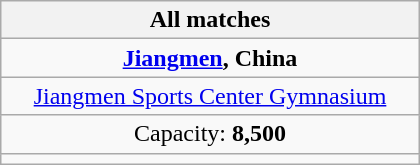<table class="wikitable" style="text-align:center" width=280>
<tr>
<th>All matches</th>
</tr>
<tr>
<td> <strong><a href='#'>Jiangmen</a>, China</strong></td>
</tr>
<tr>
<td><a href='#'>Jiangmen Sports Center Gymnasium</a></td>
</tr>
<tr>
<td>Capacity: <strong>8,500</strong></td>
</tr>
<tr>
<td></td>
</tr>
</table>
